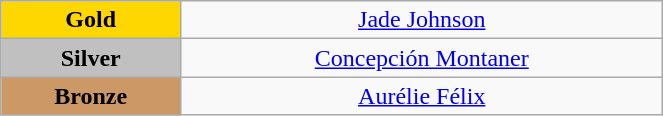<table class="wikitable" style="text-align:center; " width="35%">
<tr>
<td bgcolor="gold"><strong>Gold</strong></td>
<td><a href='#'>Jade Johnson</a><br>  <small><em></em></small></td>
</tr>
<tr>
<td bgcolor="silver"><strong>Silver</strong></td>
<td><a href='#'>Concepción Montaner</a><br>  <small><em></em></small></td>
</tr>
<tr>
<td bgcolor="CC9966"><strong>Bronze</strong></td>
<td><a href='#'>Aurélie Félix</a><br>  <small><em></em></small></td>
</tr>
</table>
